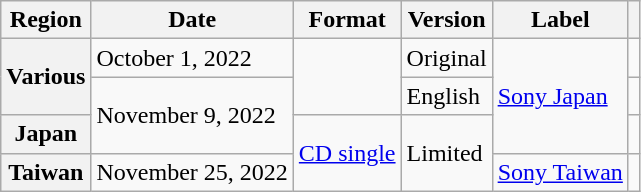<table class="wikitable plainrowheaders">
<tr>
<th scope="col">Region</th>
<th scope="col">Date</th>
<th scope="col">Format</th>
<th scope="col">Version</th>
<th scope="col">Label</th>
<th scope="col"></th>
</tr>
<tr>
<th scope="row" rowspan="2">Various</th>
<td>October 1, 2022</td>
<td rowspan="2"></td>
<td>Original</td>
<td rowspan="3"><a href='#'>Sony Japan</a></td>
<td style="text-align:center"></td>
</tr>
<tr>
<td rowspan="2">November 9, 2022</td>
<td>English</td>
<td style="text-align:center"></td>
</tr>
<tr>
<th scope="row">Japan</th>
<td rowspan="2"><a href='#'>CD single</a></td>
<td rowspan="2">Limited</td>
<td style="text-align:center"></td>
</tr>
<tr>
<th scope="row">Taiwan</th>
<td>November 25, 2022</td>
<td><a href='#'>Sony Taiwan</a></td>
<td style="text-align:center"></td>
</tr>
</table>
